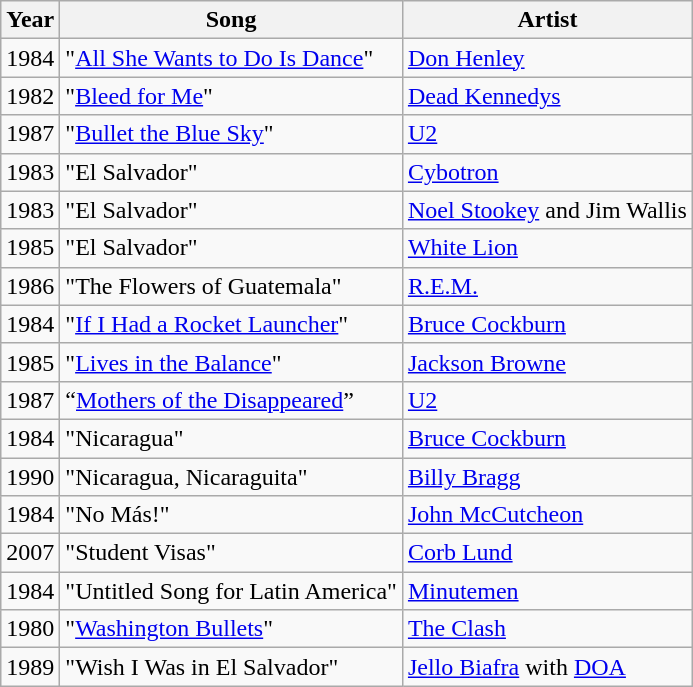<table class="wikitable sortable">
<tr>
<th>Year</th>
<th>Song</th>
<th>Artist</th>
</tr>
<tr>
<td>1984</td>
<td>"<a href='#'>All She Wants to Do Is Dance</a>"</td>
<td><a href='#'>Don Henley</a></td>
</tr>
<tr>
<td>1982</td>
<td>"<a href='#'>Bleed for Me</a>"</td>
<td><a href='#'>Dead Kennedys</a></td>
</tr>
<tr>
<td>1987</td>
<td>"<a href='#'>Bullet the Blue Sky</a>"</td>
<td><a href='#'>U2</a></td>
</tr>
<tr>
<td>1983</td>
<td>"El Salvador"</td>
<td><a href='#'>Cybotron</a></td>
</tr>
<tr>
<td>1983</td>
<td>"El Salvador"</td>
<td><a href='#'>Noel Stookey</a> and Jim Wallis</td>
</tr>
<tr>
<td>1985</td>
<td>"El Salvador"</td>
<td><a href='#'>White Lion</a></td>
</tr>
<tr>
<td>1986</td>
<td>"The Flowers of Guatemala"</td>
<td><a href='#'>R.E.M.</a></td>
</tr>
<tr>
<td>1984</td>
<td>"<a href='#'>If I Had a Rocket Launcher</a>"</td>
<td><a href='#'>Bruce Cockburn</a></td>
</tr>
<tr>
<td>1985</td>
<td>"<a href='#'>Lives in the Balance</a>"</td>
<td><a href='#'>Jackson Browne</a></td>
</tr>
<tr>
<td>1987</td>
<td>“<a href='#'>Mothers of the Disappeared</a>”</td>
<td><a href='#'>U2</a></td>
</tr>
<tr>
<td>1984</td>
<td>"Nicaragua"</td>
<td><a href='#'>Bruce Cockburn</a></td>
</tr>
<tr>
<td>1990</td>
<td>"Nicaragua, Nicaraguita"</td>
<td><a href='#'>Billy Bragg</a></td>
</tr>
<tr>
<td>1984</td>
<td>"No Más!"</td>
<td><a href='#'>John McCutcheon</a></td>
</tr>
<tr>
<td>2007</td>
<td>"Student Visas"</td>
<td><a href='#'>Corb Lund</a></td>
</tr>
<tr>
<td>1984</td>
<td>"Untitled Song for Latin America"</td>
<td><a href='#'>Minutemen</a></td>
</tr>
<tr>
<td>1980</td>
<td>"<a href='#'>Washington Bullets</a>"</td>
<td><a href='#'>The Clash</a></td>
</tr>
<tr>
<td>1989</td>
<td>"Wish I Was in El Salvador"</td>
<td><a href='#'>Jello Biafra</a> with <a href='#'>DOA</a></td>
</tr>
</table>
